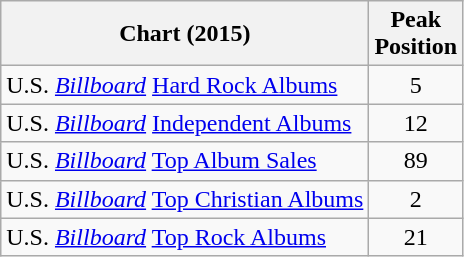<table class="wikitable">
<tr>
<th align="left">Chart (2015)</th>
<th align="left">Peak<br>Position</th>
</tr>
<tr>
<td>U.S. <em><a href='#'>Billboard</a></em> <a href='#'>Hard Rock Albums</a></td>
<td align="center">5</td>
</tr>
<tr>
<td>U.S. <em><a href='#'>Billboard</a></em> <a href='#'>Independent Albums</a></td>
<td align="center">12</td>
</tr>
<tr>
<td>U.S. <em><a href='#'>Billboard</a></em> <a href='#'>Top Album Sales</a></td>
<td align="center">89</td>
</tr>
<tr>
<td>U.S. <em><a href='#'>Billboard</a></em> <a href='#'>Top Christian Albums</a></td>
<td align="center">2</td>
</tr>
<tr>
<td>U.S. <em><a href='#'>Billboard</a></em> <a href='#'>Top Rock Albums</a></td>
<td align="center">21</td>
</tr>
</table>
